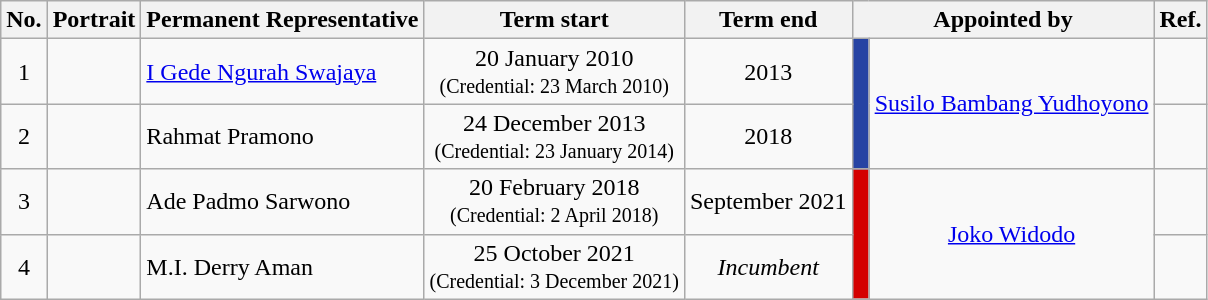<table class="wikitable" style="text-align: center;">
<tr>
<th>No.</th>
<th>Portrait</th>
<th>Permanent Representative</th>
<th>Term start</th>
<th>Term end</th>
<th colspan="2">Appointed by</th>
<th>Ref.</th>
</tr>
<tr>
<td>1</td>
<td></td>
<td align="left"><a href='#'>I Gede Ngurah Swajaya</a></td>
<td>20 January 2010<br><small>(Credential: 23 March 2010)</small></td>
<td>2013</td>
<td rowspan="2" style="background: #2643A3;"> </td>
<td rowspan="2"><a href='#'>Susilo Bambang Yudhoyono</a></td>
<td></td>
</tr>
<tr>
<td>2</td>
<td></td>
<td align="left">Rahmat Pramono</td>
<td>24 December 2013<br><small>(Credential: 23 January 2014)</small></td>
<td>2018</td>
<td></td>
</tr>
<tr>
<td>3</td>
<td></td>
<td align="left">Ade Padmo Sarwono</td>
<td>20 February 2018<br><small>(Credential: 2 April 2018)</small></td>
<td>September 2021</td>
<td rowspan="2" style="background: #d40000;"> </td>
<td rowspan="2"><a href='#'>Joko Widodo</a></td>
<td></td>
</tr>
<tr>
<td>4</td>
<td></td>
<td align="left">M.I. Derry Aman</td>
<td>25 October 2021<br><small>(Credential: 3 December 2021)</small></td>
<td><em>Incumbent</em></td>
<td></td>
</tr>
</table>
